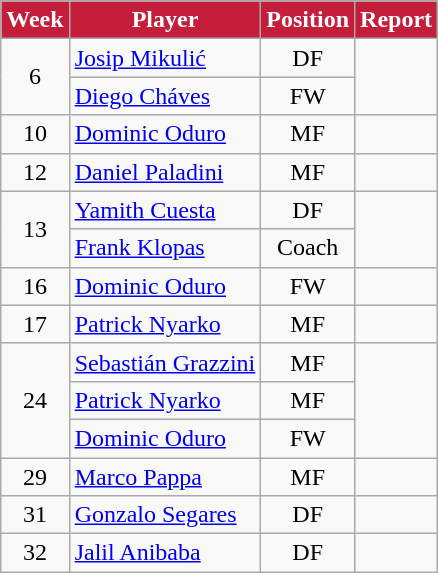<table class=wikitable>
<tr>
<th style="background:#C41E3A; color:white; text-align:center;">Week</th>
<th style="background:#C41E3A; color:white; text-align:center;">Player</th>
<th style="background:#C41E3A; color:white; text-align:center;">Position</th>
<th style="background:#C41E3A; color:white; text-align:center;">Report</th>
</tr>
<tr>
<td style="text-align:center;" rowspan="2">6</td>
<td> <a href='#'>Josip Mikulić</a></td>
<td style="text-align:center;">DF</td>
<td style="text-align:center;" rowspan="2"></td>
</tr>
<tr>
<td> <a href='#'>Diego Cháves</a></td>
<td style="text-align:center;">FW</td>
</tr>
<tr>
<td style="text-align:center;">10</td>
<td> <a href='#'>Dominic Oduro</a></td>
<td style="text-align:center;">MF</td>
<td style="text-align:center;"> </td>
</tr>
<tr>
<td style="text-align:center;">12</td>
<td> <a href='#'>Daniel Paladini</a></td>
<td style="text-align:center;">MF</td>
<td style="text-align:center;"> </td>
</tr>
<tr>
<td style="text-align:center;" rowspan="2">13</td>
<td> <a href='#'>Yamith Cuesta</a></td>
<td style="text-align:center;">DF</td>
<td style="text-align:center;" rowspan="2"></td>
</tr>
<tr>
<td> <a href='#'>Frank Klopas</a></td>
<td style="text-align:center;">Coach</td>
</tr>
<tr>
<td style="text-align:center;">16</td>
<td> <a href='#'>Dominic Oduro</a></td>
<td style="text-align:center;">FW</td>
<td style="text-align:center;"></td>
</tr>
<tr>
<td style="text-align:center;">17</td>
<td> <a href='#'>Patrick Nyarko</a></td>
<td style="text-align:center;">MF</td>
<td style="text-align:center;"></td>
</tr>
<tr>
<td style="text-align:center;" rowspan="3">24</td>
<td> <a href='#'>Sebastián Grazzini</a></td>
<td style="text-align:center;">MF</td>
<td style="text-align:center;" rowspan="3"></td>
</tr>
<tr>
<td> <a href='#'>Patrick Nyarko</a></td>
<td style="text-align:center;">MF</td>
</tr>
<tr>
<td> <a href='#'>Dominic Oduro</a></td>
<td style="text-align:center;">FW</td>
</tr>
<tr>
<td style="text-align:center;">29</td>
<td> <a href='#'>Marco Pappa</a></td>
<td style="text-align:center;">MF</td>
<td style="text-align:center;"></td>
</tr>
<tr>
<td style="text-align:center;">31</td>
<td> <a href='#'>Gonzalo Segares</a></td>
<td style="text-align:center;">DF</td>
<td style="text-align:center;"> </td>
</tr>
<tr>
<td style="text-align:center;">32</td>
<td> <a href='#'>Jalil Anibaba</a></td>
<td style="text-align:center;">DF</td>
<td style="text-align:center;"></td>
</tr>
</table>
